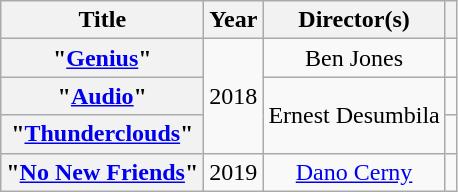<table class="wikitable plainrowheaders" style="text-align:center;">
<tr>
<th scope="col">Title</th>
<th scope="col">Year</th>
<th scope="col">Director(s)</th>
<th scope="col"></th>
</tr>
<tr>
<th scope="row">"<a href='#'>Genius</a>"</th>
<td rowspan="3">2018</td>
<td>Ben Jones</td>
<td></td>
</tr>
<tr>
<th scope="row">"<a href='#'>Audio</a>"</th>
<td rowspan="2">Ernest Desumbila</td>
<td></td>
</tr>
<tr>
<th scope="row">"<a href='#'>Thunderclouds</a>"</th>
<td></td>
</tr>
<tr>
<th scope="row">"<a href='#'>No New Friends</a>"</th>
<td>2019</td>
<td><a href='#'>Dano Cerny</a></td>
<td></td>
</tr>
</table>
